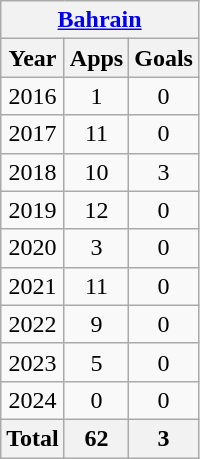<table class="wikitable" style="text-align:center">
<tr>
<th colspan=3><a href='#'>Bahrain</a></th>
</tr>
<tr>
<th>Year</th>
<th>Apps</th>
<th>Goals</th>
</tr>
<tr>
<td>2016</td>
<td>1</td>
<td>0</td>
</tr>
<tr>
<td>2017</td>
<td>11</td>
<td>0</td>
</tr>
<tr>
<td>2018</td>
<td>10</td>
<td>3</td>
</tr>
<tr>
<td>2019</td>
<td>12</td>
<td>0</td>
</tr>
<tr>
<td>2020</td>
<td>3</td>
<td>0</td>
</tr>
<tr>
<td>2021</td>
<td>11</td>
<td>0</td>
</tr>
<tr>
<td>2022</td>
<td>9</td>
<td>0</td>
</tr>
<tr>
<td>2023</td>
<td>5</td>
<td>0</td>
</tr>
<tr>
<td>2024</td>
<td>0</td>
<td>0</td>
</tr>
<tr>
<th>Total</th>
<th>62</th>
<th>3</th>
</tr>
</table>
